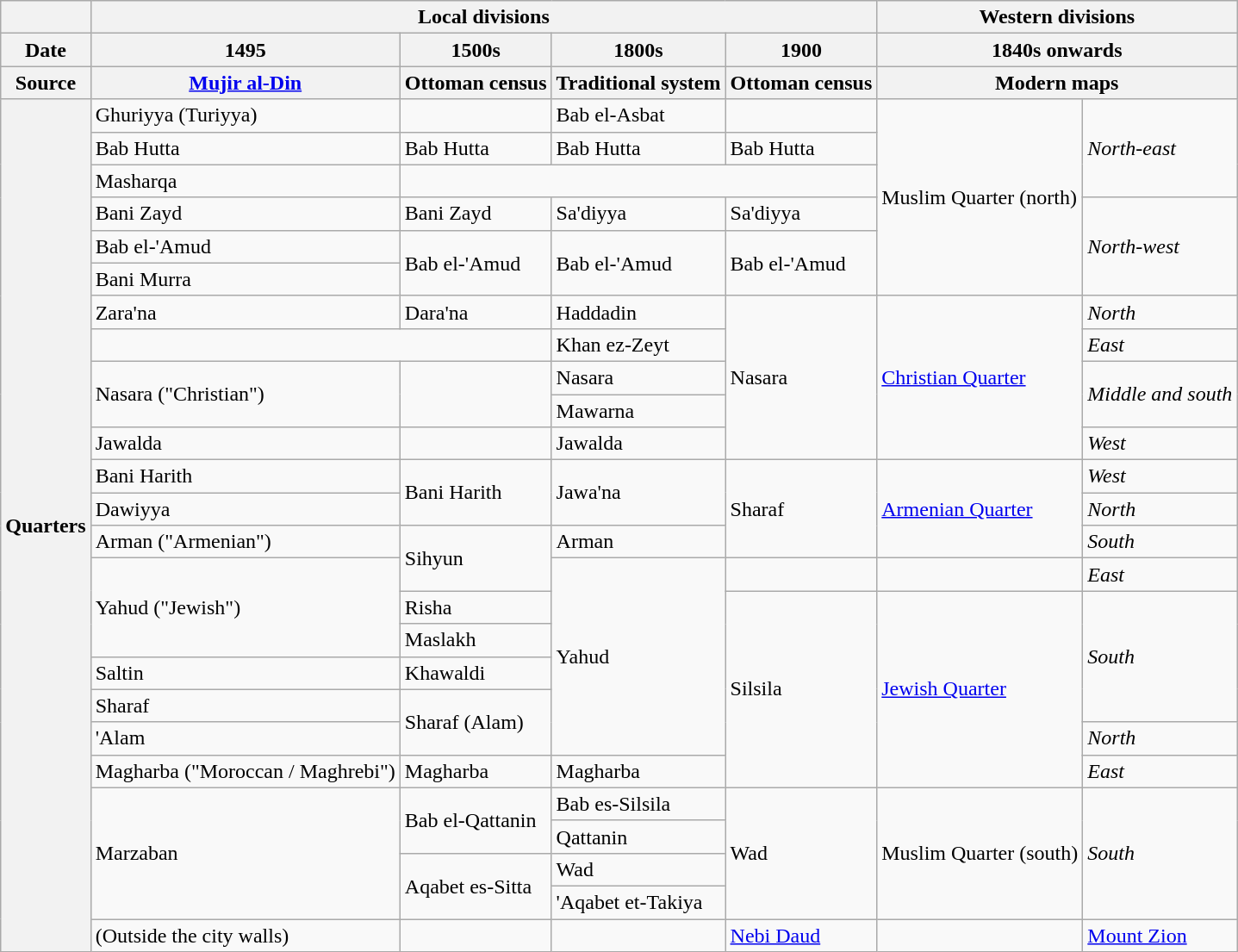<table class="wikitable">
<tr>
<th></th>
<th colspan="4">Local divisions</th>
<th colspan="2">Western divisions</th>
</tr>
<tr>
<th>Date</th>
<th>1495</th>
<th>1500s</th>
<th>1800s</th>
<th>1900</th>
<th colspan="2">1840s onwards</th>
</tr>
<tr>
<th>Source</th>
<th><a href='#'>Mujir al-Din</a></th>
<th>Ottoman census</th>
<th>Traditional system</th>
<th>Ottoman census</th>
<th colspan="2">Modern maps</th>
</tr>
<tr>
<th rowspan="26">Quarters</th>
<td>Ghuriyya (Turiyya)</td>
<td></td>
<td>Bab el-Asbat</td>
<td></td>
<td rowspan="6">Muslim Quarter (north)</td>
<td rowspan="3"><em>North-east</em></td>
</tr>
<tr>
<td>Bab Hutta</td>
<td>Bab Hutta</td>
<td>Bab Hutta</td>
<td>Bab Hutta</td>
</tr>
<tr>
<td>Masharqa</td>
<td colspan="3"></td>
</tr>
<tr>
<td>Bani Zayd</td>
<td>Bani Zayd</td>
<td>Sa'diyya</td>
<td>Sa'diyya</td>
<td rowspan="3"><em>North-west</em></td>
</tr>
<tr>
<td>Bab el-'Amud</td>
<td rowspan="2">Bab el-'Amud</td>
<td rowspan="2">Bab el-'Amud</td>
<td rowspan="2">Bab el-'Amud</td>
</tr>
<tr>
<td>Bani Murra</td>
</tr>
<tr>
<td>Zara'na</td>
<td>Dara'na</td>
<td>Haddadin</td>
<td rowspan="5">Nasara</td>
<td rowspan="5"><a href='#'>Christian Quarter</a></td>
<td><em>North</em></td>
</tr>
<tr>
<td colspan="2"></td>
<td>Khan ez-Zeyt</td>
<td><em>East</em></td>
</tr>
<tr>
<td rowspan="2">Nasara ("Christian")</td>
<td rowspan="2"></td>
<td>Nasara</td>
<td rowspan="2"><em>Middle and south</em></td>
</tr>
<tr>
<td>Mawarna</td>
</tr>
<tr>
<td>Jawalda</td>
<td></td>
<td>Jawalda</td>
<td><em>West</em></td>
</tr>
<tr>
<td>Bani Harith</td>
<td rowspan="2">Bani Harith</td>
<td rowspan="2">Jawa'na</td>
<td rowspan="3">Sharaf</td>
<td rowspan="3"><a href='#'>Armenian Quarter</a></td>
<td><em>West</em></td>
</tr>
<tr>
<td>Dawiyya</td>
<td><em>North</em></td>
</tr>
<tr>
<td>Arman ("Armenian")</td>
<td rowspan="2">Sihyun</td>
<td>Arman</td>
<td><em>South</em></td>
</tr>
<tr>
<td rowspan="3">Yahud ("Jewish")</td>
<td rowspan="6">Yahud</td>
<td></td>
<td></td>
<td><em>East</em></td>
</tr>
<tr>
<td>Risha</td>
<td rowspan="6">Silsila</td>
<td rowspan="6"><a href='#'>Jewish Quarter</a></td>
<td rowspan="4"><em>South</em></td>
</tr>
<tr>
<td>Maslakh</td>
</tr>
<tr>
<td>Saltin</td>
<td>Khawaldi</td>
</tr>
<tr>
<td>Sharaf</td>
<td rowspan="2">Sharaf (Alam)</td>
</tr>
<tr>
<td>'Alam</td>
<td><em>North</em></td>
</tr>
<tr>
<td>Magharba ("Moroccan / Maghrebi")</td>
<td>Magharba</td>
<td>Magharba</td>
<td><em>East</em></td>
</tr>
<tr>
<td rowspan="4">Marzaban</td>
<td rowspan="2">Bab el-Qattanin</td>
<td>Bab es-Silsila</td>
<td rowspan="4">Wad</td>
<td rowspan="4">Muslim Quarter (south)</td>
<td rowspan="4"><em>South</em></td>
</tr>
<tr>
<td>Qattanin</td>
</tr>
<tr>
<td rowspan="2">Aqabet es-Sitta</td>
<td>Wad</td>
</tr>
<tr>
<td>'Aqabet et-Takiya</td>
</tr>
<tr>
<td>(Outside the city walls)</td>
<td></td>
<td></td>
<td><a href='#'>Nebi Daud</a></td>
<td></td>
<td><a href='#'>Mount Zion</a></td>
</tr>
</table>
